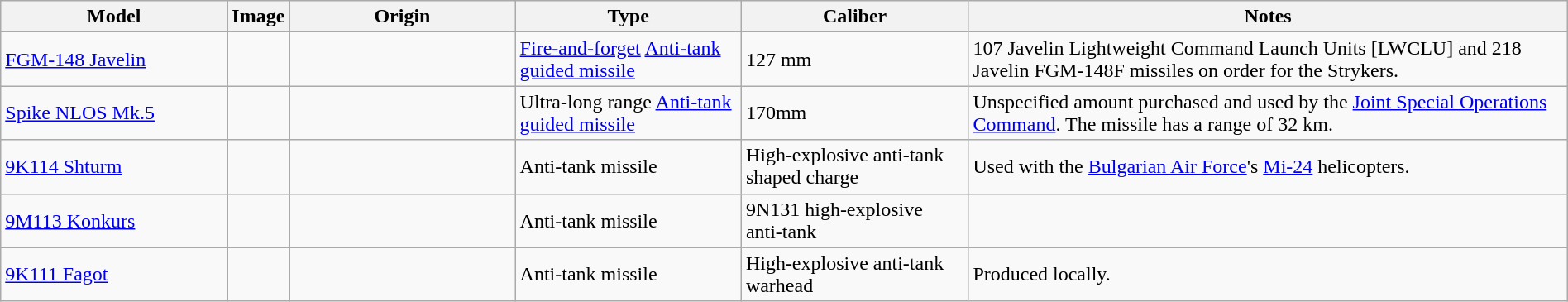<table class="wikitable" style="width:100%;">
<tr>
<th style="width:15%;">Model</th>
<th style="width:0%;">Image</th>
<th style="width:15%;">Origin</th>
<th style="width:15%;">Type</th>
<th style="width:15%;">Caliber</th>
<th style="width:40%;">Notes</th>
</tr>
<tr>
<td><a href='#'>FGM-148 Javelin</a></td>
<td></td>
<td></td>
<td><a href='#'>Fire-and-forget</a> <a href='#'>Anti-tank guided missile</a></td>
<td>127 mm</td>
<td>107 Javelin Lightweight Command Launch Units [LWCLU] and 218 Javelin FGM-148F missiles on order for the Strykers.</td>
</tr>
<tr>
<td><a href='#'>Spike NLOS Mk.5</a></td>
<td></td>
<td></td>
<td>Ultra-long range <a href='#'>Anti-tank guided missile</a></td>
<td>170mm</td>
<td>Unspecified amount purchased and used by the <a href='#'>Joint Special Operations Command</a>. The missile has a range of 32 km.</td>
</tr>
<tr>
<td><a href='#'>9K114 Shturm</a></td>
<td></td>
<td></td>
<td>Anti-tank missile</td>
<td>High-explosive anti-tank shaped charge</td>
<td>Used with the <a href='#'>Bulgarian Air Force</a>'s <a href='#'>Mi-24</a> helicopters.</td>
</tr>
<tr>
<td><a href='#'>9M113 Konkurs</a></td>
<td></td>
<td><br></td>
<td>Anti-tank missile</td>
<td>9N131 high-explosive anti-tank</td>
<td></td>
</tr>
<tr>
<td><a href='#'>9K111 Fagot</a></td>
<td></td>
<td><br></td>
<td>Anti-tank missile</td>
<td>High-explosive anti-tank warhead</td>
<td>Produced locally.</td>
</tr>
</table>
